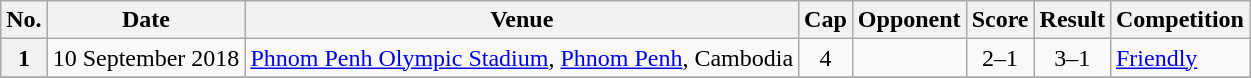<table class="wikitable sortable plainrowheaders">
<tr>
<th scope=col>No.</th>
<th scope=col data-sort-type=date>Date</th>
<th scope=col>Venue</th>
<th scope=col>Cap</th>
<th scope=col>Opponent</th>
<th scope=col>Score</th>
<th scope=col>Result</th>
<th scope=col>Competition</th>
</tr>
<tr>
<th scope=row>1</th>
<td>10 September 2018</td>
<td><a href='#'>Phnom Penh Olympic Stadium</a>, <a href='#'>Phnom Penh</a>, Cambodia</td>
<td align=center>4</td>
<td></td>
<td align=center>2–1</td>
<td align=center>3–1</td>
<td><a href='#'>Friendly</a></td>
</tr>
<tr>
</tr>
</table>
